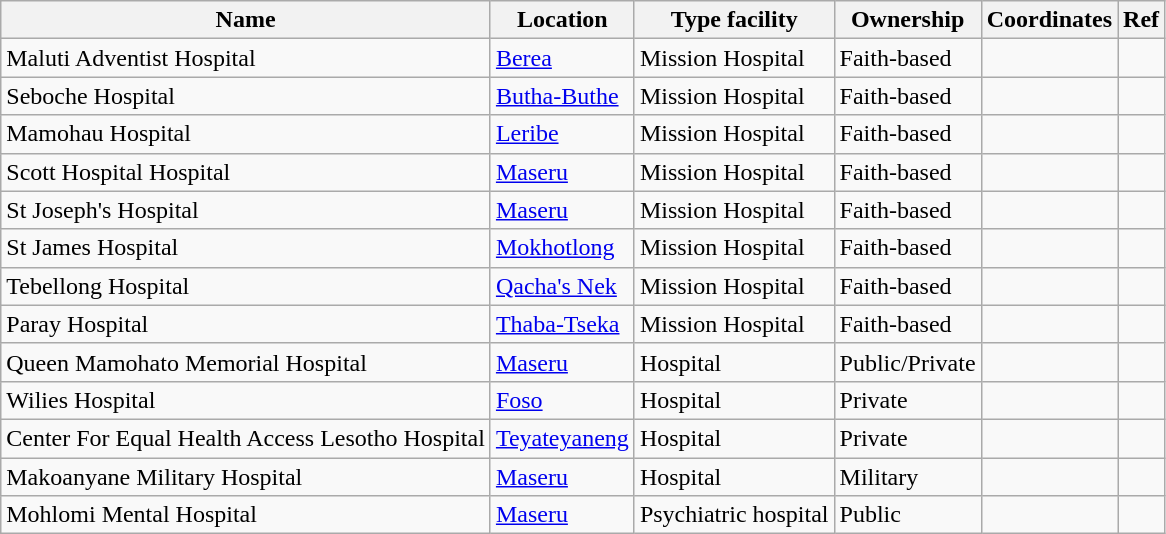<table class="wikitable sortable plainrowheaders" summary="Hospitals in Lesotho">
<tr>
<th>Name</th>
<th>Location</th>
<th>Type facility</th>
<th>Ownership</th>
<th>Coordinates</th>
<th>Ref</th>
</tr>
<tr>
<td>Maluti Adventist Hospital</td>
<td><a href='#'>Berea</a></td>
<td>Mission Hospital</td>
<td>Faith-based</td>
<td></td>
<td></td>
</tr>
<tr>
<td>Seboche Hospital</td>
<td><a href='#'>Butha-Buthe</a></td>
<td>Mission Hospital</td>
<td>Faith-based</td>
<td></td>
<td></td>
</tr>
<tr>
<td>Mamohau Hospital</td>
<td><a href='#'>Leribe</a></td>
<td>Mission Hospital</td>
<td>Faith-based</td>
<td></td>
<td></td>
</tr>
<tr>
<td>Scott Hospital Hospital</td>
<td><a href='#'>Maseru</a></td>
<td>Mission Hospital</td>
<td>Faith-based</td>
<td></td>
<td></td>
</tr>
<tr>
<td>St Joseph's Hospital</td>
<td><a href='#'>Maseru</a></td>
<td>Mission Hospital</td>
<td>Faith-based</td>
<td></td>
<td></td>
</tr>
<tr>
<td>St James Hospital</td>
<td><a href='#'>Mokhotlong</a></td>
<td>Mission Hospital</td>
<td>Faith-based</td>
<td></td>
<td></td>
</tr>
<tr>
<td>Tebellong Hospital</td>
<td><a href='#'>Qacha's Nek</a></td>
<td>Mission Hospital</td>
<td>Faith-based</td>
<td></td>
<td></td>
</tr>
<tr>
<td>Paray Hospital</td>
<td><a href='#'>Thaba-Tseka</a></td>
<td>Mission Hospital</td>
<td>Faith-based</td>
<td></td>
<td></td>
</tr>
<tr>
<td>Queen Mamohato Memorial Hospital</td>
<td><a href='#'>Maseru</a></td>
<td>Hospital</td>
<td>Public/Private</td>
<td></td>
<td></td>
</tr>
<tr>
<td>Wilies Hospital</td>
<td><a href='#'>Foso</a></td>
<td>Hospital</td>
<td>Private</td>
<td></td>
<td></td>
</tr>
<tr>
<td>Center For Equal Health Access Lesotho Hospital</td>
<td><a href='#'>Teyateyaneng</a></td>
<td>Hospital</td>
<td>Private</td>
<td></td>
<td></td>
</tr>
<tr>
<td>Makoanyane Military Hospital</td>
<td><a href='#'>Maseru</a></td>
<td>Hospital</td>
<td>Military</td>
<td></td>
<td></td>
</tr>
<tr>
<td>Mohlomi Mental Hospital</td>
<td><a href='#'>Maseru</a></td>
<td>Psychiatric hospital</td>
<td>Public</td>
<td></td>
<td></td>
</tr>
</table>
